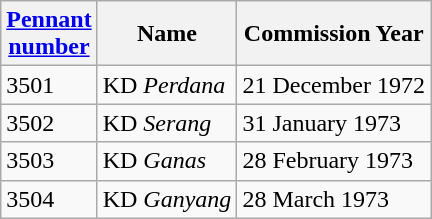<table class="wikitable">
<tr>
<th><a href='#'>Pennant<br>number</a></th>
<th>Name</th>
<th>Commission Year</th>
</tr>
<tr>
<td>3501</td>
<td>KD <em>Perdana</em></td>
<td>21 December 1972</td>
</tr>
<tr>
<td>3502</td>
<td>KD <em>Serang</em></td>
<td>31 January 1973</td>
</tr>
<tr>
<td>3503</td>
<td>KD <em>Ganas</em></td>
<td>28 February 1973</td>
</tr>
<tr>
<td>3504</td>
<td>KD <em>Ganyang</em></td>
<td>28 March 1973</td>
</tr>
</table>
